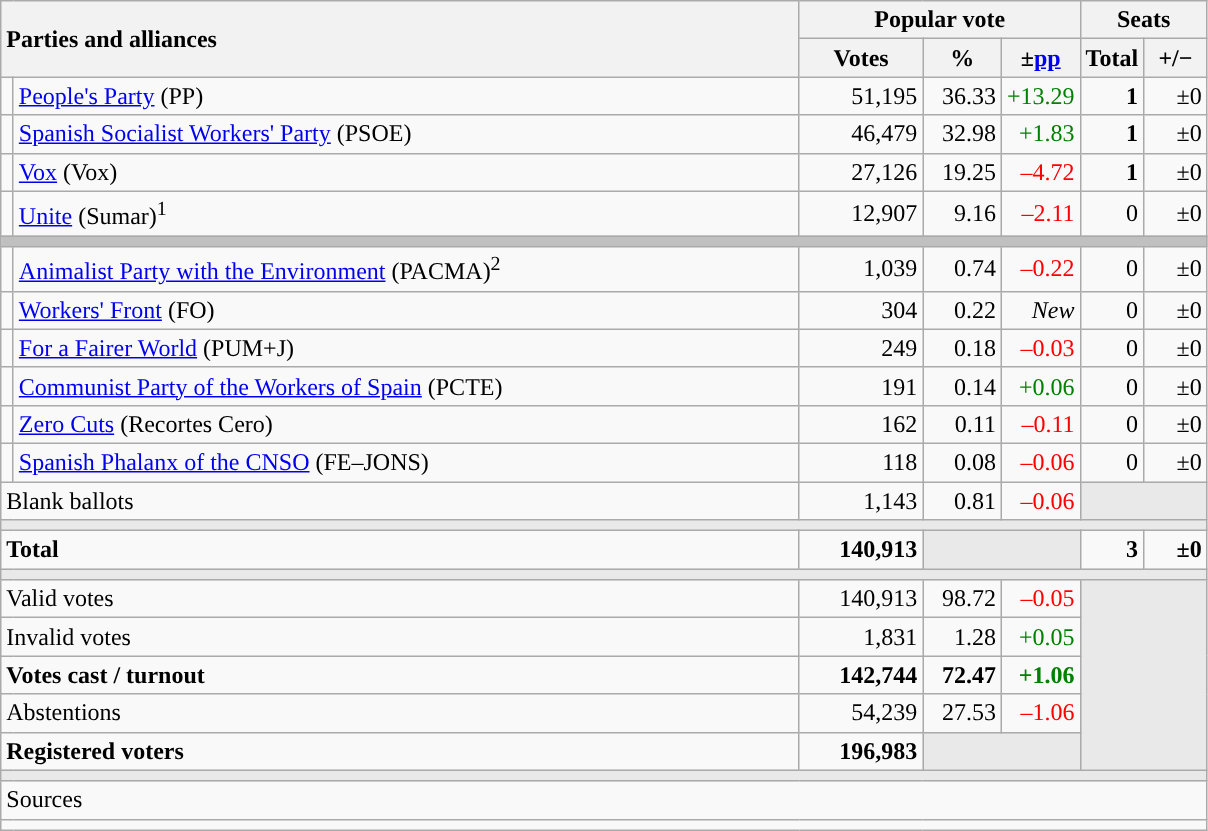<table class="wikitable" style="text-align:right;">
<tr>
<th style="text-align:left;" rowspan="2" colspan="2" width="525">Parties and alliances</th>
<th colspan="3">Popular vote</th>
<th colspan="2">Seats</th>
</tr>
<tr>
<th width="75">Votes</th>
<th width="45">%</th>
<th width="45">±<a href='#'>pp</a></th>
<th width="35">Total</th>
<th width="35">+/−</th>
</tr>
<tr>
<td width="1" style="color:inherit;background:"></td>
<td align="left"><a href='#'>People's Party</a> (PP)</td>
<td>51,195</td>
<td>36.33</td>
<td style="color:green;">+13.29</td>
<td><strong>1</strong></td>
<td>±0</td>
</tr>
<tr>
<td style="color:inherit;background:"></td>
<td align="left"><a href='#'>Spanish Socialist Workers' Party</a> (PSOE)</td>
<td>46,479</td>
<td>32.98</td>
<td style="color:green;">+1.83</td>
<td><strong>1</strong></td>
<td>±0</td>
</tr>
<tr>
<td style="color:inherit;background:"></td>
<td align="left"><a href='#'>Vox</a> (Vox)</td>
<td>27,126</td>
<td>19.25</td>
<td style="color:red;">–4.72</td>
<td><strong>1</strong></td>
<td>±0</td>
</tr>
<tr>
<td style="color:inherit;background:"></td>
<td align="left"><a href='#'>Unite</a> (Sumar)<sup>1</sup></td>
<td>12,907</td>
<td>9.16</td>
<td style="color:red;">–2.11</td>
<td>0</td>
<td>±0</td>
</tr>
<tr>
<td colspan="7" bgcolor="#C0C0C0"></td>
</tr>
<tr>
<td style="color:inherit;background:"></td>
<td align="left"><a href='#'>Animalist Party with the Environment</a> (PACMA)<sup>2</sup></td>
<td>1,039</td>
<td>0.74</td>
<td style="color:red;">–0.22</td>
<td>0</td>
<td>±0</td>
</tr>
<tr>
<td style="color:inherit;background:"></td>
<td align="left"><a href='#'>Workers' Front</a> (FO)</td>
<td>304</td>
<td>0.22</td>
<td><em>New</em></td>
<td>0</td>
<td>±0</td>
</tr>
<tr>
<td style="color:inherit;background:"></td>
<td align="left"><a href='#'>For a Fairer World</a> (PUM+J)</td>
<td>249</td>
<td>0.18</td>
<td style="color:red;">–0.03</td>
<td>0</td>
<td>±0</td>
</tr>
<tr>
<td style="color:inherit;background:"></td>
<td align="left"><a href='#'>Communist Party of the Workers of Spain</a> (PCTE)</td>
<td>191</td>
<td>0.14</td>
<td style="color:green;">+0.06</td>
<td>0</td>
<td>±0</td>
</tr>
<tr>
<td style="color:inherit;background:"></td>
<td align="left"><a href='#'>Zero Cuts</a> (Recortes Cero)</td>
<td>162</td>
<td>0.11</td>
<td style="color:red;">–0.11</td>
<td>0</td>
<td>±0</td>
</tr>
<tr>
<td style="color:inherit;background:"></td>
<td align="left"><a href='#'>Spanish Phalanx of the CNSO</a> (FE–JONS)</td>
<td>118</td>
<td>0.08</td>
<td style="color:red;">–0.06</td>
<td>0</td>
<td>±0</td>
</tr>
<tr>
<td align="left" colspan="2">Blank ballots</td>
<td>1,143</td>
<td>0.81</td>
<td style="color:red;">–0.06</td>
<td bgcolor="#E9E9E9" colspan="2"></td>
</tr>
<tr>
<td colspan="7" bgcolor="#E9E9E9"></td>
</tr>
<tr style="font-weight:bold;">
<td align="left" colspan="2">Total</td>
<td>140,913</td>
<td bgcolor="#E9E9E9" colspan="2"></td>
<td>3</td>
<td>±0</td>
</tr>
<tr>
<td colspan="7" bgcolor="#E9E9E9"></td>
</tr>
<tr>
<td align="left" colspan="2">Valid votes</td>
<td>140,913</td>
<td>98.72</td>
<td style="color:red;">–0.05</td>
<td bgcolor="#E9E9E9" colspan="2" rowspan="5"></td>
</tr>
<tr>
<td align="left" colspan="2">Invalid votes</td>
<td>1,831</td>
<td>1.28</td>
<td style="color:green;">+0.05</td>
</tr>
<tr style="font-weight:bold;">
<td align="left" colspan="2">Votes cast / turnout</td>
<td>142,744</td>
<td>72.47</td>
<td style="color:green;">+1.06</td>
</tr>
<tr>
<td align="left" colspan="2">Abstentions</td>
<td>54,239</td>
<td>27.53</td>
<td style="color:red;">–1.06</td>
</tr>
<tr style="font-weight:bold;">
<td align="left" colspan="2">Registered voters</td>
<td>196,983</td>
<td bgcolor="#E9E9E9" colspan="2"></td>
</tr>
<tr>
<td colspan="7" bgcolor="#E9E9E9"></td>
</tr>
<tr>
<td align="left" colspan="7">Sources</td>
</tr>
<tr>
<td colspan="7" style="text-align:left; max-width:790px;"></td>
</tr>
</table>
